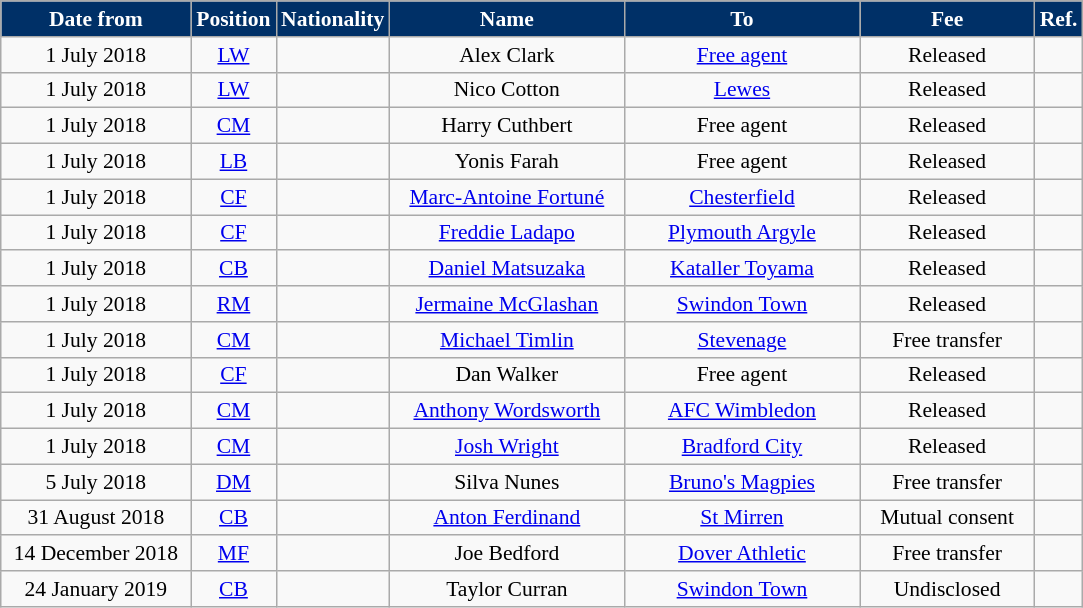<table class="wikitable" style="text-align:center; font-size:90%; ">
<tr>
<th style="background:#003067; color:#FFFFFF; width:120px;">Date from</th>
<th style="background:#003067; color:#FFFFFF; width:50px;">Position</th>
<th style="background:#003067; color:#FFFFFF; width:50px;">Nationality</th>
<th style="background:#003067; color:#FFFFFF; width:150px;">Name</th>
<th style="background:#003067; color:#FFFFFF; width:150px;">To</th>
<th style="background:#003067; color:#FFFFFF; width:110px;">Fee</th>
<th style="background:#003067; color:#FFFFFF; width:25px;">Ref.</th>
</tr>
<tr>
<td>1 July 2018</td>
<td><a href='#'>LW</a></td>
<td></td>
<td>Alex Clark</td>
<td><a href='#'>Free agent</a></td>
<td>Released</td>
<td></td>
</tr>
<tr>
<td>1 July 2018</td>
<td><a href='#'>LW</a></td>
<td></td>
<td>Nico Cotton</td>
<td><a href='#'>Lewes</a></td>
<td>Released</td>
<td></td>
</tr>
<tr>
<td>1 July 2018</td>
<td><a href='#'>CM</a></td>
<td></td>
<td>Harry Cuthbert</td>
<td>Free agent</td>
<td>Released</td>
<td></td>
</tr>
<tr>
<td>1 July 2018</td>
<td><a href='#'>LB</a></td>
<td></td>
<td>Yonis Farah</td>
<td>Free agent</td>
<td>Released</td>
<td></td>
</tr>
<tr>
<td>1 July 2018</td>
<td><a href='#'>CF</a></td>
<td></td>
<td><a href='#'>Marc-Antoine Fortuné</a></td>
<td><a href='#'>Chesterfield</a></td>
<td>Released</td>
<td></td>
</tr>
<tr>
<td>1 July 2018</td>
<td><a href='#'>CF</a></td>
<td></td>
<td><a href='#'>Freddie Ladapo</a></td>
<td><a href='#'>Plymouth Argyle</a></td>
<td>Released</td>
<td></td>
</tr>
<tr>
<td>1 July 2018</td>
<td><a href='#'>CB</a></td>
<td></td>
<td><a href='#'>Daniel Matsuzaka</a></td>
<td> <a href='#'>Kataller Toyama</a></td>
<td>Released</td>
<td></td>
</tr>
<tr>
<td>1 July 2018</td>
<td><a href='#'>RM</a></td>
<td></td>
<td><a href='#'>Jermaine McGlashan</a></td>
<td><a href='#'>Swindon Town</a></td>
<td>Released</td>
<td></td>
</tr>
<tr>
<td>1 July 2018</td>
<td><a href='#'>CM</a></td>
<td></td>
<td><a href='#'>Michael Timlin</a></td>
<td><a href='#'>Stevenage</a></td>
<td>Free transfer</td>
<td></td>
</tr>
<tr>
<td>1 July 2018</td>
<td><a href='#'>CF</a></td>
<td></td>
<td>Dan Walker</td>
<td>Free agent</td>
<td>Released</td>
<td></td>
</tr>
<tr>
<td>1 July 2018</td>
<td><a href='#'>CM</a></td>
<td></td>
<td><a href='#'>Anthony Wordsworth</a></td>
<td><a href='#'>AFC Wimbledon</a></td>
<td>Released</td>
<td></td>
</tr>
<tr>
<td>1 July 2018</td>
<td><a href='#'>CM</a></td>
<td></td>
<td><a href='#'>Josh Wright</a></td>
<td><a href='#'>Bradford City</a></td>
<td>Released</td>
<td></td>
</tr>
<tr>
<td>5 July 2018</td>
<td><a href='#'>DM</a></td>
<td></td>
<td>Silva Nunes</td>
<td> <a href='#'>Bruno's Magpies</a></td>
<td>Free transfer</td>
<td></td>
</tr>
<tr>
<td>31 August 2018</td>
<td><a href='#'>CB</a></td>
<td></td>
<td><a href='#'>Anton Ferdinand</a></td>
<td> <a href='#'>St Mirren</a></td>
<td>Mutual consent</td>
<td></td>
</tr>
<tr>
<td>14 December 2018</td>
<td><a href='#'>MF</a></td>
<td></td>
<td>Joe Bedford</td>
<td><a href='#'>Dover Athletic</a></td>
<td>Free transfer</td>
<td></td>
</tr>
<tr>
<td>24 January 2019</td>
<td><a href='#'>CB</a></td>
<td></td>
<td>Taylor Curran</td>
<td><a href='#'>Swindon Town</a></td>
<td>Undisclosed</td>
<td></td>
</tr>
</table>
